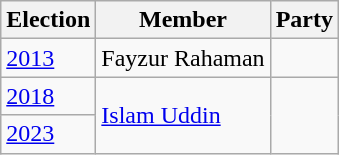<table class="wikitable sortable">
<tr>
<th>Election</th>
<th>Member</th>
<th colspan=2>Party</th>
</tr>
<tr>
<td><a href='#'>2013</a></td>
<td>Fayzur Rahaman</td>
<td></td>
</tr>
<tr>
<td><a href='#'>2018</a></td>
<td rowspan=2><a href='#'>Islam Uddin</a></td>
</tr>
<tr>
<td><a href='#'>2023</a></td>
</tr>
</table>
